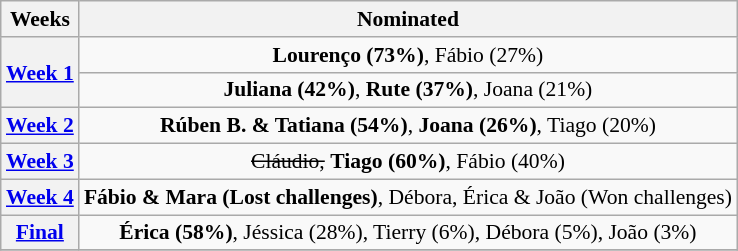<table class="wikitable" style="font-size:90%; text-align:center; margin-left: auto; margin-right: auto">
<tr>
<th>Weeks</th>
<th>Nominated</th>
</tr>
<tr>
<th rowspan=2><a href='#'>Week 1</a></th>
<td><strong>Lourenço (73%)</strong>, Fábio (27%)</td>
</tr>
<tr>
<td><strong>Juliana (42%)</strong>, <strong>Rute (37%)</strong>, Joana (21%)</td>
</tr>
<tr>
<th><a href='#'>Week 2</a></th>
<td><strong>Rúben B. & Tatiana (54%)</strong>, <strong>Joana (26%)</strong>, Tiago (20%)</td>
</tr>
<tr>
<th><a href='#'>Week 3</a></th>
<td><s>Cláudio,</s> <strong>Tiago (60%)</strong>, Fábio (40%)</td>
</tr>
<tr>
<th><a href='#'>Week 4</a></th>
<td><strong>Fábio & Mara (Lost challenges)</strong>, Débora, Érica & João (Won challenges)</td>
</tr>
<tr>
<th><a href='#'>Final</a></th>
<td><strong>Érica (58%)</strong>, Jéssica (28%), Tierry (6%), Débora (5%), João (3%)</td>
</tr>
<tr>
</tr>
</table>
